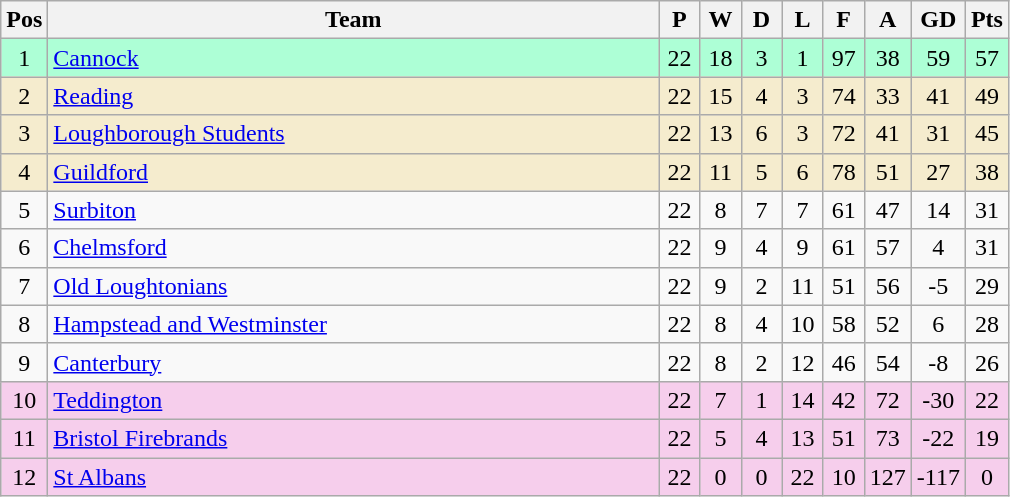<table class="wikitable" style="font-size: 100%">
<tr>
<th width=20>Pos</th>
<th width=400>Team</th>
<th width=20>P</th>
<th width=20>W</th>
<th width=20>D</th>
<th width=20>L</th>
<th width=20>F</th>
<th width=20>A</th>
<th width=20>GD</th>
<th width=20>Pts</th>
</tr>
<tr align=center style="background: #ADFFD6;">
<td>1</td>
<td align="left"><a href='#'>Cannock</a></td>
<td>22</td>
<td>18</td>
<td>3</td>
<td>1</td>
<td>97</td>
<td>38</td>
<td>59</td>
<td>57</td>
</tr>
<tr align=center style="background: #F5ECCE;">
<td>2</td>
<td align="left"><a href='#'>Reading</a></td>
<td>22</td>
<td>15</td>
<td>4</td>
<td>3</td>
<td>74</td>
<td>33</td>
<td>41</td>
<td>49</td>
</tr>
<tr align=center style="background: #F5ECCE;">
<td>3</td>
<td align="left"><a href='#'>Loughborough Students</a></td>
<td>22</td>
<td>13</td>
<td>6</td>
<td>3</td>
<td>72</td>
<td>41</td>
<td>31</td>
<td>45</td>
</tr>
<tr align=center style="background: #F5ECCE;">
<td>4</td>
<td align="left"><a href='#'>Guildford</a></td>
<td>22</td>
<td>11</td>
<td>5</td>
<td>6</td>
<td>78</td>
<td>51</td>
<td>27</td>
<td>38</td>
</tr>
<tr align=center>
<td>5</td>
<td align="left"><a href='#'>Surbiton</a></td>
<td>22</td>
<td>8</td>
<td>7</td>
<td>7</td>
<td>61</td>
<td>47</td>
<td>14</td>
<td>31</td>
</tr>
<tr align=center>
<td>6</td>
<td align="left"><a href='#'>Chelmsford</a></td>
<td>22</td>
<td>9</td>
<td>4</td>
<td>9</td>
<td>61</td>
<td>57</td>
<td>4</td>
<td>31</td>
</tr>
<tr align=center>
<td>7</td>
<td align="left"><a href='#'>Old Loughtonians</a></td>
<td>22</td>
<td>9</td>
<td>2</td>
<td>11</td>
<td>51</td>
<td>56</td>
<td>-5</td>
<td>29</td>
</tr>
<tr align=center>
<td>8</td>
<td align="left"><a href='#'>Hampstead and Westminster</a></td>
<td>22</td>
<td>8</td>
<td>4</td>
<td>10</td>
<td>58</td>
<td>52</td>
<td>6</td>
<td>28</td>
</tr>
<tr align=center>
<td>9</td>
<td align="left"><a href='#'>Canterbury</a></td>
<td>22</td>
<td>8</td>
<td>2</td>
<td>12</td>
<td>46</td>
<td>54</td>
<td>-8</td>
<td>26</td>
</tr>
<tr align=center style="background: #F6CEEC;">
<td>10</td>
<td align="left"><a href='#'>Teddington</a></td>
<td>22</td>
<td>7</td>
<td>1</td>
<td>14</td>
<td>42</td>
<td>72</td>
<td>-30</td>
<td>22</td>
</tr>
<tr align=center style="background: #F6CEEC;">
<td>11</td>
<td align="left"><a href='#'>Bristol Firebrands</a></td>
<td>22</td>
<td>5</td>
<td>4</td>
<td>13</td>
<td>51</td>
<td>73</td>
<td>-22</td>
<td>19</td>
</tr>
<tr align=center style="background: #F6CEEC;">
<td>12</td>
<td align="left"><a href='#'>St Albans</a></td>
<td>22</td>
<td>0</td>
<td>0</td>
<td>22</td>
<td>10</td>
<td>127</td>
<td>-117</td>
<td>0</td>
</tr>
</table>
